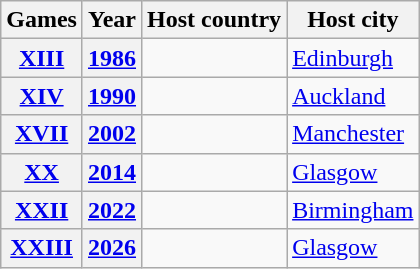<table class=wikitable>
<tr>
<th>Games</th>
<th>Year</th>
<th>Host country</th>
<th>Host city</th>
</tr>
<tr>
<th><a href='#'>XIII</a></th>
<th><a href='#'>1986</a></th>
<td></td>
<td><a href='#'>Edinburgh</a></td>
</tr>
<tr>
<th><a href='#'>XIV</a></th>
<th><a href='#'>1990</a></th>
<td></td>
<td><a href='#'>Auckland</a></td>
</tr>
<tr>
<th><a href='#'>XVII</a></th>
<th><a href='#'>2002</a></th>
<td></td>
<td><a href='#'>Manchester</a></td>
</tr>
<tr>
<th><a href='#'>XX</a></th>
<th><a href='#'>2014</a></th>
<td></td>
<td><a href='#'>Glasgow</a></td>
</tr>
<tr>
<th><a href='#'>XXII</a></th>
<th><a href='#'>2022</a></th>
<td></td>
<td><a href='#'>Birmingham</a></td>
</tr>
<tr>
<th><a href='#'>XXIII</a></th>
<th><a href='#'>2026</a></th>
<td></td>
<td><a href='#'>Glasgow</a></td>
</tr>
</table>
